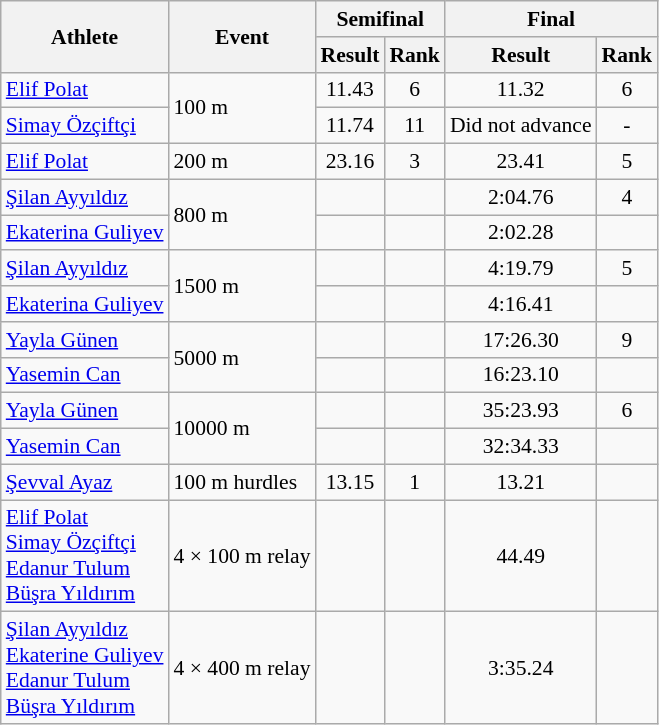<table class=wikitable style="font-size:90%; text-align:center">
<tr>
<th rowspan=2>Athlete</th>
<th rowspan=2>Event</th>
<th colspan=2>Semifinal</th>
<th colspan=2>Final</th>
</tr>
<tr>
<th>Result</th>
<th>Rank</th>
<th>Result</th>
<th>Rank</th>
</tr>
<tr>
<td align=left><a href='#'>Elif Polat</a></td>
<td align=left rowspan=2>100 m</td>
<td>11.43</td>
<td>6</td>
<td>11.32</td>
<td>6</td>
</tr>
<tr>
<td align=left><a href='#'>Simay Özçiftçi</a></td>
<td>11.74</td>
<td>11</td>
<td>Did not advance</td>
<td>-</td>
</tr>
<tr>
<td align=left><a href='#'>Elif Polat</a></td>
<td align=left>200 m</td>
<td>23.16</td>
<td>3</td>
<td>23.41</td>
<td>5</td>
</tr>
<tr>
<td align=left><a href='#'>Şilan Ayyıldız</a></td>
<td align=left rowspan=2>800 m</td>
<td></td>
<td></td>
<td>2:04.76</td>
<td>4</td>
</tr>
<tr>
<td align=left><a href='#'>Ekaterina Guliyev</a></td>
<td></td>
<td></td>
<td>2:02.28</td>
<td></td>
</tr>
<tr>
<td align=left><a href='#'>Şilan Ayyıldız</a></td>
<td align=left rowspan=2>1500 m</td>
<td></td>
<td></td>
<td>4:19.79</td>
<td>5</td>
</tr>
<tr>
<td align=left><a href='#'>Ekaterina Guliyev</a></td>
<td></td>
<td></td>
<td>4:16.41</td>
<td></td>
</tr>
<tr>
<td align=left><a href='#'>Yayla Günen</a></td>
<td align=left rowspan=2>5000 m</td>
<td></td>
<td></td>
<td>17:26.30</td>
<td>9</td>
</tr>
<tr>
<td align=left><a href='#'>Yasemin Can</a></td>
<td></td>
<td></td>
<td>16:23.10</td>
<td></td>
</tr>
<tr>
<td align=left><a href='#'>Yayla Günen</a></td>
<td align=left rowspan=2>10000 m</td>
<td></td>
<td></td>
<td>35:23.93</td>
<td>6</td>
</tr>
<tr>
<td align=left><a href='#'>Yasemin Can</a></td>
<td></td>
<td></td>
<td>32:34.33</td>
<td></td>
</tr>
<tr>
<td align=left><a href='#'>Şevval Ayaz</a></td>
<td align=left>100 m hurdles</td>
<td>13.15</td>
<td>1</td>
<td>13.21</td>
<td></td>
</tr>
<tr>
<td align=left><a href='#'>Elif Polat</a><br><a href='#'>Simay Özçiftçi</a><br><a href='#'>Edanur Tulum</a><br><a href='#'>Büşra Yıldırım</a></td>
<td align=left>4 × 100 m relay</td>
<td></td>
<td></td>
<td>44.49</td>
<td></td>
</tr>
<tr>
<td align=left><a href='#'>Şilan Ayyıldız</a><br><a href='#'>Ekaterine Guliyev</a><br><a href='#'>Edanur Tulum</a><br><a href='#'>Büşra Yıldırım</a></td>
<td align=left>4 × 400 m relay</td>
<td></td>
<td></td>
<td>3:35.24</td>
<td></td>
</tr>
</table>
